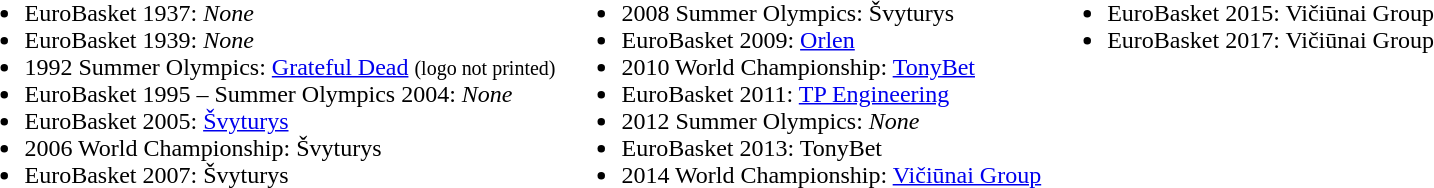<table>
<tr style="vertical-align: top;">
<td><br><ul><li>EuroBasket 1937: <em>None</em></li><li>EuroBasket 1939: <em>None</em></li><li>1992 Summer Olympics: <a href='#'>Grateful Dead</a> <small>(logo not printed)</small></li><li>EuroBasket 1995 – Summer Olympics 2004: <em>None</em></li><li>EuroBasket 2005: <a href='#'>Švyturys</a></li><li>2006 World Championship: Švyturys</li><li>EuroBasket 2007: Švyturys</li></ul></td>
<td><br><ul><li>2008 Summer Olympics: Švyturys</li><li>EuroBasket 2009: <a href='#'>Orlen</a></li><li>2010 World Championship: <a href='#'>TonyBet</a></li><li>EuroBasket 2011: <a href='#'>TP Engineering</a></li><li>2012 Summer Olympics: <em>None</em></li><li>EuroBasket 2013: TonyBet</li><li>2014 World Championship: <a href='#'>Vičiūnai Group</a></li></ul></td>
<td><br><ul><li>EuroBasket 2015: Vičiūnai Group</li><li>EuroBasket 2017: Vičiūnai Group</li></ul></td>
</tr>
</table>
